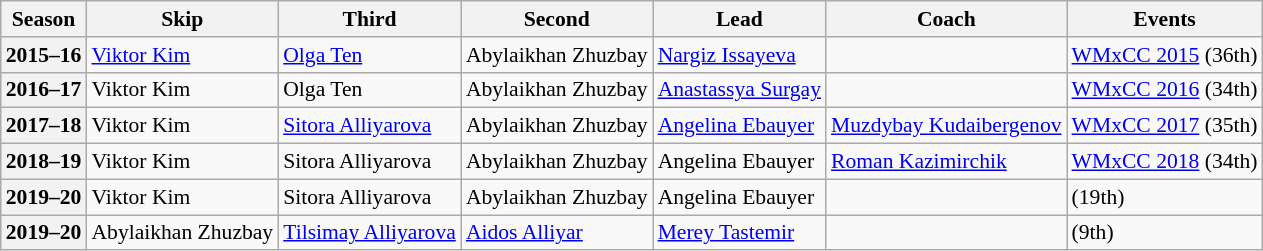<table class=wikitable style=font-size:90%;>
<tr>
<th scope="col">Season</th>
<th scope="col">Skip</th>
<th scope="col">Third</th>
<th scope="col">Second</th>
<th scope="col">Lead</th>
<th scope="col">Coach</th>
<th scope="col">Events</th>
</tr>
<tr>
<th scope="row">2015–16</th>
<td><a href='#'>Viktor Kim</a></td>
<td><a href='#'>Olga Ten</a></td>
<td>Abylaikhan Zhuzbay</td>
<td><a href='#'>Nargiz Issayeva</a></td>
<td></td>
<td><a href='#'>WMxCC 2015</a> (36th)</td>
</tr>
<tr>
<th scope="row">2016–17</th>
<td>Viktor Kim</td>
<td>Olga Ten</td>
<td>Abylaikhan Zhuzbay</td>
<td><a href='#'>Anastassya Surgay</a></td>
<td></td>
<td><a href='#'>WMxCC 2016</a> (34th)</td>
</tr>
<tr>
<th scope="row">2017–18</th>
<td>Viktor Kim</td>
<td><a href='#'>Sitora Alliyarova</a></td>
<td>Abylaikhan Zhuzbay</td>
<td><a href='#'>Angelina Ebauyer</a></td>
<td><a href='#'>Muzdybay Kudaibergenov</a></td>
<td><a href='#'>WMxCC 2017</a> (35th)</td>
</tr>
<tr>
<th scope="row">2018–19</th>
<td>Viktor Kim</td>
<td>Sitora Alliyarova</td>
<td>Abylaikhan Zhuzbay</td>
<td>Angelina Ebauyer</td>
<td><a href='#'>Roman Kazimirchik</a></td>
<td><a href='#'>WMxCC 2018</a> (34th)</td>
</tr>
<tr>
<th scope="row">2019–20</th>
<td>Viktor Kim</td>
<td>Sitora Alliyarova</td>
<td>Abylaikhan Zhuzbay</td>
<td>Angelina Ebauyer</td>
<td></td>
<td> (19th)</td>
</tr>
<tr>
<th scope="row">2019–20</th>
<td>Abylaikhan Zhuzbay</td>
<td><a href='#'>Tilsimay Alliyarova</a></td>
<td><a href='#'>Aidos Alliyar</a></td>
<td><a href='#'>Merey Tastemir</a></td>
<td></td>
<td> (9th)</td>
</tr>
</table>
